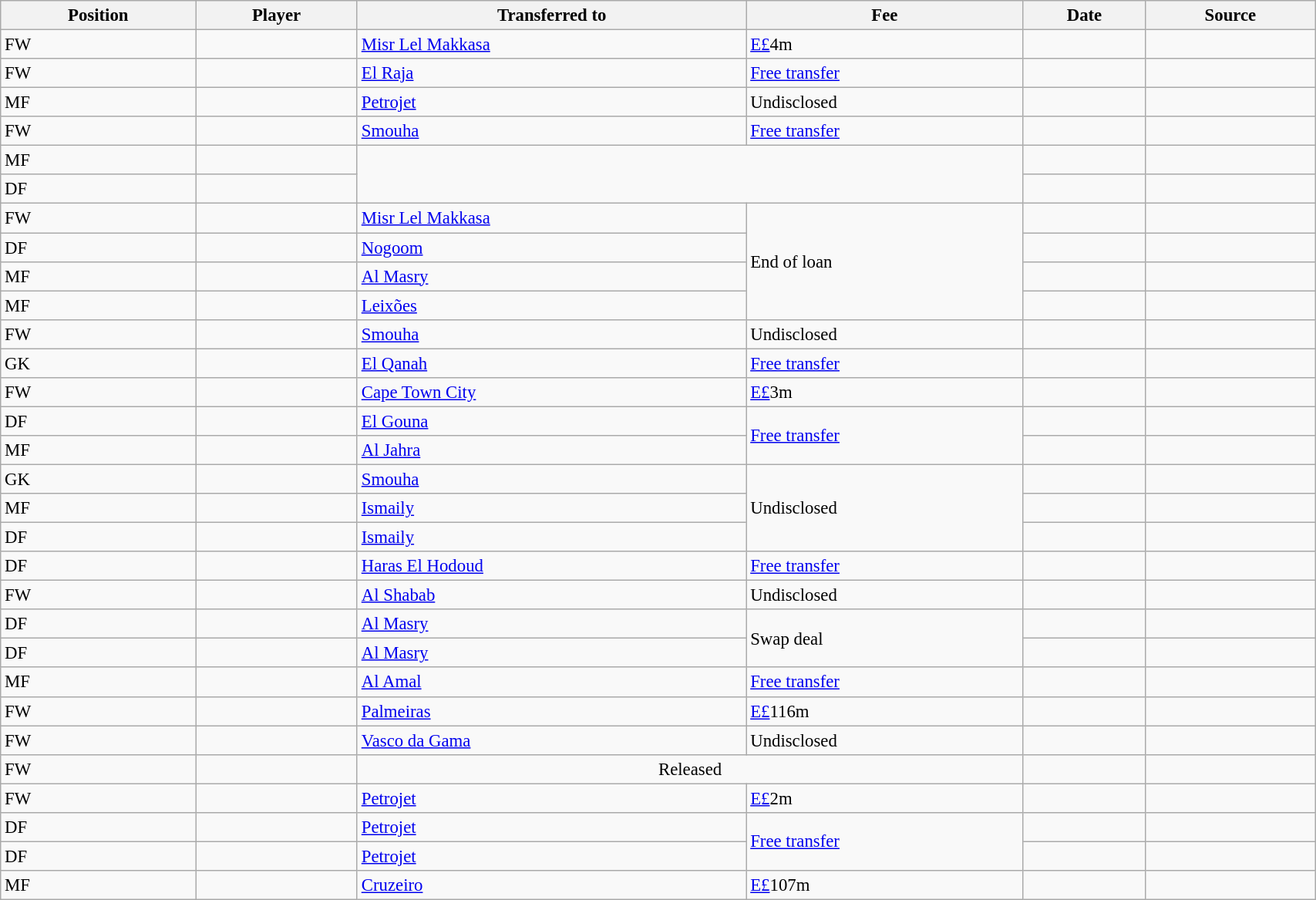<table class="wikitable sortable" style="width:90%; text-align:center; font-size:95%; text-align:left">
<tr>
<th>Position</th>
<th>Player</th>
<th>Transferred to</th>
<th>Fee</th>
<th>Date</th>
<th>Source</th>
</tr>
<tr>
<td>FW</td>
<td></td>
<td> <a href='#'>Misr Lel Makkasa</a></td>
<td><a href='#'>E£</a>4m</td>
<td></td>
<td></td>
</tr>
<tr>
<td>FW</td>
<td></td>
<td> <a href='#'>El Raja</a></td>
<td><a href='#'>Free transfer</a></td>
<td></td>
<td></td>
</tr>
<tr>
<td>MF</td>
<td></td>
<td> <a href='#'>Petrojet</a></td>
<td>Undisclosed</td>
<td></td>
<td></td>
</tr>
<tr>
<td>FW</td>
<td></td>
<td> <a href='#'>Smouha</a></td>
<td><a href='#'>Free transfer</a></td>
<td></td>
<td></td>
</tr>
<tr>
<td>MF</td>
<td></td>
<td rowspan=2 colspan=2></td>
<td></td>
<td></td>
</tr>
<tr>
<td>DF</td>
<td></td>
<td></td>
<td></td>
</tr>
<tr>
<td>FW</td>
<td></td>
<td> <a href='#'>Misr Lel Makkasa</a></td>
<td rowspan=4>End of loan</td>
<td></td>
<td></td>
</tr>
<tr>
<td>DF</td>
<td></td>
<td> <a href='#'>Nogoom</a></td>
<td></td>
<td></td>
</tr>
<tr>
<td>MF</td>
<td></td>
<td> <a href='#'>Al Masry</a></td>
<td></td>
<td></td>
</tr>
<tr>
<td>MF</td>
<td></td>
<td> <a href='#'>Leixões</a></td>
<td></td>
<td></td>
</tr>
<tr>
<td>FW</td>
<td></td>
<td> <a href='#'>Smouha</a></td>
<td>Undisclosed</td>
<td></td>
<td></td>
</tr>
<tr>
<td>GK</td>
<td></td>
<td> <a href='#'>El Qanah</a></td>
<td><a href='#'>Free transfer</a></td>
<td></td>
<td></td>
</tr>
<tr>
<td>FW</td>
<td></td>
<td> <a href='#'>Cape Town City</a></td>
<td><a href='#'>E£</a>3m</td>
<td></td>
<td></td>
</tr>
<tr>
<td>DF</td>
<td></td>
<td> <a href='#'>El Gouna</a></td>
<td rowspan=2><a href='#'>Free transfer</a></td>
<td></td>
<td></td>
</tr>
<tr>
<td>MF</td>
<td></td>
<td> <a href='#'>Al Jahra</a></td>
<td></td>
<td></td>
</tr>
<tr>
<td>GK</td>
<td></td>
<td> <a href='#'>Smouha</a></td>
<td rowspan=3>Undisclosed</td>
<td></td>
<td></td>
</tr>
<tr>
<td>MF</td>
<td></td>
<td> <a href='#'>Ismaily</a></td>
<td></td>
<td></td>
</tr>
<tr>
<td>DF</td>
<td></td>
<td> <a href='#'>Ismaily</a></td>
<td></td>
<td></td>
</tr>
<tr>
<td>DF</td>
<td></td>
<td> <a href='#'>Haras El Hodoud</a></td>
<td><a href='#'>Free transfer</a></td>
<td></td>
<td></td>
</tr>
<tr>
<td>FW</td>
<td></td>
<td> <a href='#'>Al Shabab</a></td>
<td>Undisclosed</td>
<td></td>
<td></td>
</tr>
<tr>
<td>DF</td>
<td></td>
<td> <a href='#'>Al Masry</a></td>
<td rowspan=2>Swap deal</td>
<td></td>
<td></td>
</tr>
<tr>
<td>DF</td>
<td></td>
<td> <a href='#'>Al Masry</a></td>
<td></td>
<td></td>
</tr>
<tr>
<td>MF</td>
<td></td>
<td> <a href='#'>Al Amal</a></td>
<td><a href='#'>Free transfer</a></td>
<td></td>
<td></td>
</tr>
<tr>
<td>FW</td>
<td></td>
<td> <a href='#'>Palmeiras</a></td>
<td><a href='#'>E£</a>116m</td>
<td></td>
<td></td>
</tr>
<tr>
<td>FW</td>
<td></td>
<td> <a href='#'>Vasco da Gama</a></td>
<td>Undisclosed</td>
<td></td>
<td></td>
</tr>
<tr>
<td>FW</td>
<td></td>
<td colspan=2 style="text-align:center;">Released</td>
<td></td>
<td></td>
</tr>
<tr>
<td>FW</td>
<td></td>
<td> <a href='#'>Petrojet</a></td>
<td><a href='#'>E£</a>2m</td>
<td></td>
<td></td>
</tr>
<tr>
<td>DF</td>
<td></td>
<td> <a href='#'>Petrojet</a></td>
<td rowspan=2><a href='#'>Free transfer</a></td>
<td></td>
<td></td>
</tr>
<tr>
<td>DF</td>
<td></td>
<td> <a href='#'>Petrojet</a></td>
<td></td>
<td></td>
</tr>
<tr>
<td>MF</td>
<td></td>
<td> <a href='#'>Cruzeiro</a></td>
<td><a href='#'>E£</a>107m</td>
<td></td>
<td></td>
</tr>
</table>
